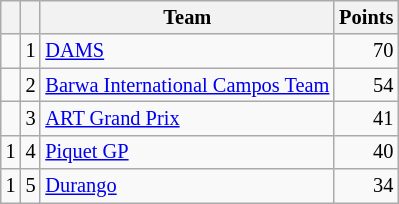<table class="wikitable" style="font-size: 85%;">
<tr>
<th></th>
<th></th>
<th>Team</th>
<th>Points</th>
</tr>
<tr>
<td align="left"></td>
<td align="center">1</td>
<td> <a href='#'>DAMS</a></td>
<td align="right">70</td>
</tr>
<tr>
<td align="left"></td>
<td align="center">2</td>
<td> <a href='#'>Barwa International Campos Team</a></td>
<td align="right">54</td>
</tr>
<tr>
<td align="left"></td>
<td align="center">3</td>
<td> <a href='#'>ART Grand Prix</a></td>
<td align="right">41</td>
</tr>
<tr>
<td align="left"> 1</td>
<td align="center">4</td>
<td> <a href='#'>Piquet GP</a></td>
<td align="right">40</td>
</tr>
<tr>
<td align="left"> 1</td>
<td align="center">5</td>
<td> <a href='#'>Durango</a></td>
<td align="right">34</td>
</tr>
</table>
